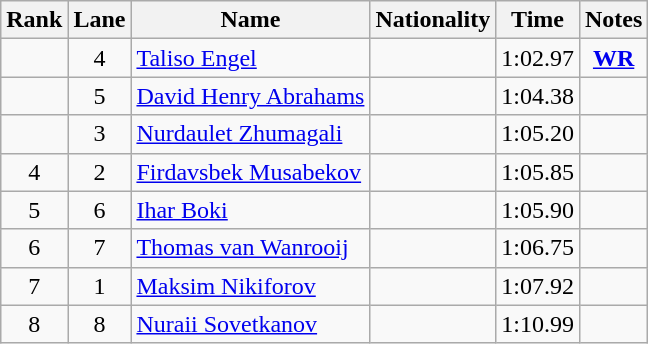<table class="wikitable sortable" style="text-align:center">
<tr>
<th>Rank</th>
<th>Lane</th>
<th>Name</th>
<th>Nationality</th>
<th>Time</th>
<th>Notes</th>
</tr>
<tr>
<td></td>
<td>4</td>
<td align=left><a href='#'>Taliso Engel</a></td>
<td align=left></td>
<td>1:02.97</td>
<td><strong><a href='#'>WR</a></strong></td>
</tr>
<tr>
<td></td>
<td>5</td>
<td align=left><a href='#'>David Henry Abrahams</a></td>
<td align=left></td>
<td>1:04.38</td>
<td></td>
</tr>
<tr>
<td></td>
<td>3</td>
<td align=left><a href='#'>Nurdaulet Zhumagali</a></td>
<td align=left></td>
<td>1:05.20</td>
<td></td>
</tr>
<tr>
<td>4</td>
<td>2</td>
<td align=left><a href='#'>Firdavsbek Musabekov</a></td>
<td align=left></td>
<td>1:05.85</td>
<td></td>
</tr>
<tr>
<td>5</td>
<td>6</td>
<td align=left><a href='#'>Ihar Boki</a></td>
<td align=left></td>
<td>1:05.90</td>
<td></td>
</tr>
<tr>
<td>6</td>
<td>7</td>
<td align=left><a href='#'>Thomas van Wanrooij</a></td>
<td align=left></td>
<td>1:06.75</td>
<td></td>
</tr>
<tr>
<td>7</td>
<td>1</td>
<td align=left><a href='#'>Maksim Nikiforov</a></td>
<td align=left></td>
<td>1:07.92</td>
<td></td>
</tr>
<tr>
<td>8</td>
<td>8</td>
<td align=left><a href='#'>Nuraii Sovetkanov</a></td>
<td align=left></td>
<td>1:10.99</td>
<td></td>
</tr>
</table>
